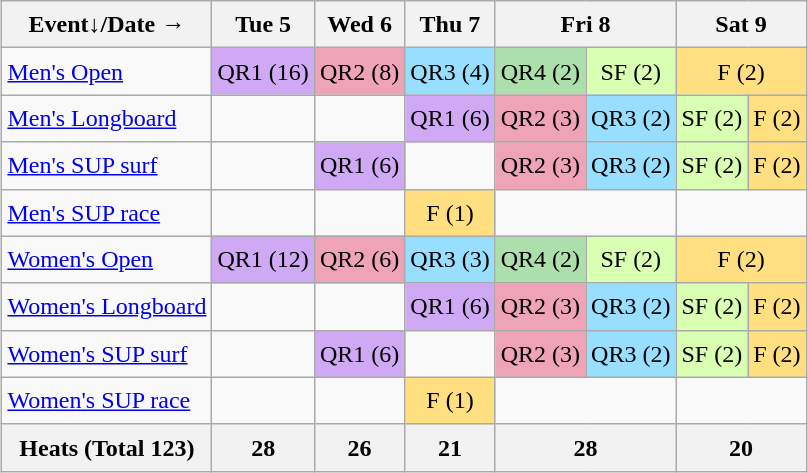<table class="wikitable" style="margin:0.5em auto; line-height:1.5em;">
<tr>
<th>Event↓/Date →</th>
<th>Tue 5</th>
<th>Wed 6</th>
<th>Thu 7</th>
<th colspan=2>Fri 8</th>
<th colspan=2>Sat 9</th>
</tr>
<tr align=center>
<td align=left><a href='#'>Men's Open</a></td>
<td style="background-color:#D0A9F5;">QR1 (16)</td>
<td style="background-color:#EFA3B7;">QR2 (8)</td>
<td style="background-color:#97DEFF;">QR3 (4)</td>
<td style="background-color:#ADDFAD;">QR4 (2)</td>
<td style="background-color:#D9FFB2;">SF (2)</td>
<td colspan=2 style="background-color:#FFDF80;">F (2)</td>
</tr>
<tr align=center>
<td align=left><a href='#'>Men's Longboard</a></td>
<td></td>
<td></td>
<td style="background-color:#D0A9F5;">QR1 (6)</td>
<td style="background-color:#EFA3B7;">QR2 (3)</td>
<td style="background-color:#97DEFF;">QR3 (2)</td>
<td style="background-color:#D9FFB2;">SF (2)</td>
<td style="background-color:#FFDF80;">F (2)</td>
</tr>
<tr align=center>
<td align=left><a href='#'>Men's SUP surf</a></td>
<td></td>
<td style="background-color:#D0A9F5;">QR1 (6)</td>
<td></td>
<td style="background-color:#EFA3B7;">QR2 (3)</td>
<td style="background-color:#97DEFF;">QR3 (2)</td>
<td style="background-color:#D9FFB2;">SF (2)</td>
<td style="background-color:#FFDF80;">F (2)</td>
</tr>
<tr align=center>
<td align=left><a href='#'>Men's SUP race</a></td>
<td></td>
<td></td>
<td style="background-color:#FFDF80;">F (1)</td>
<td colspan=2></td>
<td colspan=2></td>
</tr>
<tr align=center>
<td align=left><a href='#'>Women's Open</a></td>
<td style="background-color:#D0A9F5;">QR1 (12)</td>
<td style="background-color:#EFA3B7;">QR2 (6)</td>
<td style="background-color:#97DEFF;">QR3 (3)</td>
<td style="background-color:#ADDFAD;">QR4 (2)</td>
<td style="background-color:#D9FFB2;">SF (2)</td>
<td colspan=2 style="background-color:#FFDF80;">F (2)</td>
</tr>
<tr align=center>
<td align=left><a href='#'>Women's Longboard</a></td>
<td></td>
<td></td>
<td style="background-color:#D0A9F5;">QR1 (6)</td>
<td style="background-color:#EFA3B7;">QR2 (3)</td>
<td style="background-color:#97DEFF;">QR3 (2)</td>
<td style="background-color:#D9FFB2;">SF (2)</td>
<td style="background-color:#FFDF80;">F (2)</td>
</tr>
<tr align=center>
<td align=left><a href='#'>Women's SUP surf</a></td>
<td></td>
<td style="background-color:#D0A9F5;">QR1 (6)</td>
<td></td>
<td style="background-color:#EFA3B7;">QR2 (3)</td>
<td style="background-color:#97DEFF;">QR3 (2)</td>
<td style="background-color:#D9FFB2;">SF (2)</td>
<td style="background-color:#FFDF80;">F (2)</td>
</tr>
<tr align=center>
<td align=left><a href='#'>Women's SUP race</a></td>
<td></td>
<td></td>
<td style="background-color:#FFDF80;">F (1)</td>
<td colspan=2></td>
<td colspan=2></td>
</tr>
<tr>
<th>Heats (Total 123)</th>
<th>28</th>
<th>26</th>
<th>21</th>
<th colspan=2>28</th>
<th colspan=2>20</th>
</tr>
</table>
